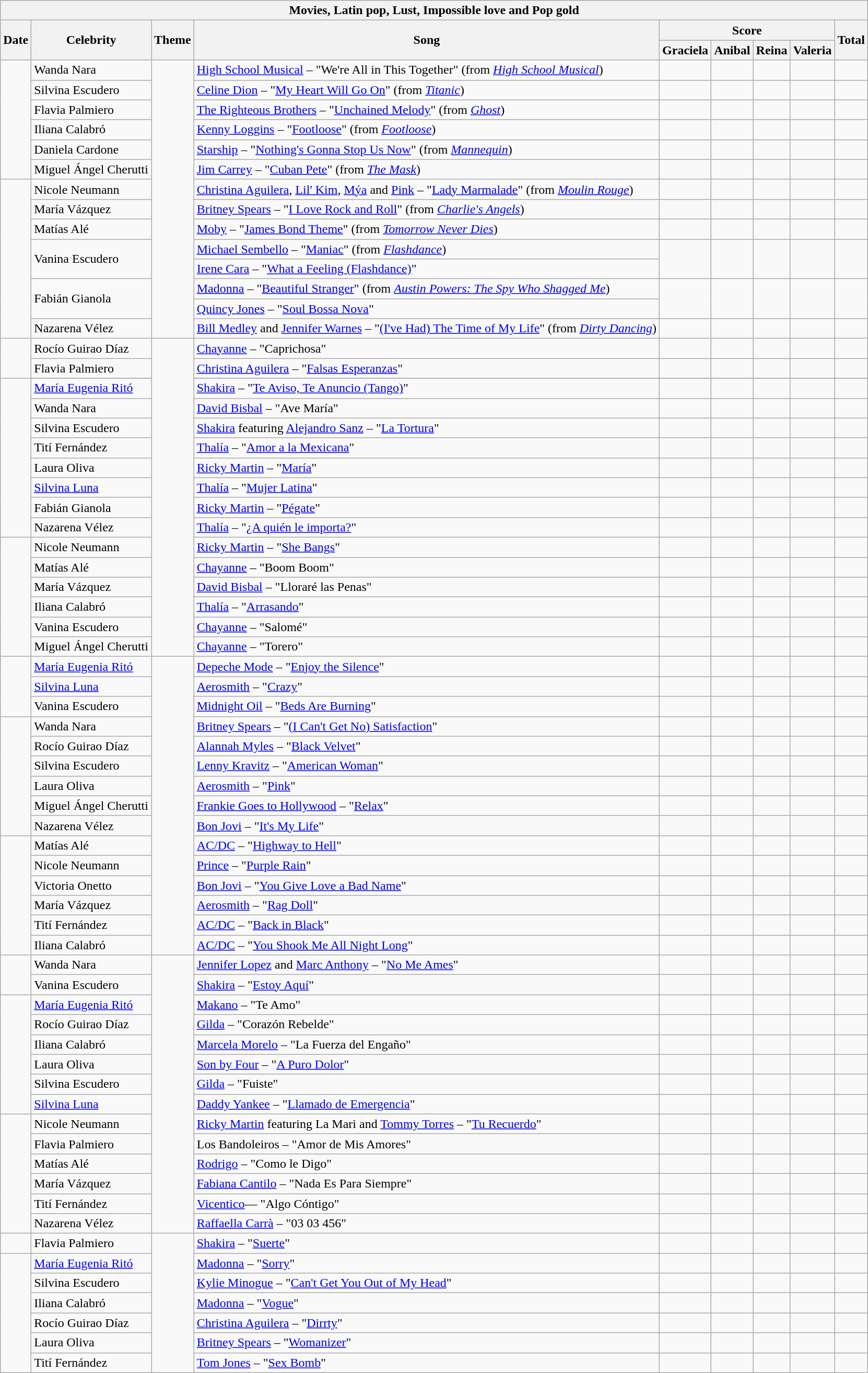<table class="wikitable collapsible collapsed">
<tr>
<th colspan="10" align=center>Movies, Latin pop, Lust, Impossible love and Pop gold</th>
</tr>
<tr>
<th rowspan="2">Date</th>
<th rowspan="2">Celebrity</th>
<th rowspan="2">Theme</th>
<th rowspan="2">Song</th>
<th colspan="4">Score</th>
<th rowspan="2">Total</th>
</tr>
<tr>
<th>Graciela</th>
<th>Anibal</th>
<th>Reina</th>
<th>Valeria</th>
</tr>
<tr>
<td rowspan="6"></td>
<td>Wanda Nara</td>
<td rowspan="14"></td>
<td><a href='#'>High School Musical</a> – "We're All in This Together" (from <em><a href='#'>High School Musical</a></em>)</td>
<td></td>
<td></td>
<td></td>
<td></td>
<td></td>
</tr>
<tr>
<td>Silvina Escudero</td>
<td><a href='#'>Celine Dion</a> – "<a href='#'>My Heart Will Go On</a>" (from <em><a href='#'>Titanic</a></em>)</td>
<td></td>
<td></td>
<td></td>
<td></td>
<td></td>
</tr>
<tr>
<td>Flavia Palmiero</td>
<td><a href='#'>The Righteous Brothers</a> – "<a href='#'>Unchained Melody</a>" (from <em><a href='#'>Ghost</a></em>)</td>
<td></td>
<td></td>
<td></td>
<td></td>
<td></td>
</tr>
<tr>
<td>Iliana Calabró</td>
<td><a href='#'>Kenny Loggins</a> – "<a href='#'>Footloose</a>" (from <em><a href='#'>Footloose</a></em>)</td>
<td></td>
<td></td>
<td></td>
<td></td>
<td></td>
</tr>
<tr>
<td>Daniela Cardone</td>
<td><a href='#'>Starship</a> – "<a href='#'>Nothing's Gonna Stop Us Now</a>" (from <em><a href='#'>Mannequin</a></em>)</td>
<td></td>
<td></td>
<td></td>
<td></td>
<td></td>
</tr>
<tr>
<td>Miguel Ángel Cherutti</td>
<td><a href='#'>Jim Carrey</a> – "<a href='#'>Cuban Pete</a>" (from <em><a href='#'>The Mask</a></em>)</td>
<td></td>
<td></td>
<td></td>
<td></td>
<td></td>
</tr>
<tr>
<td rowspan="8"></td>
<td>Nicole Neumann</td>
<td><a href='#'>Christina Aguilera</a>, <a href='#'>Lil' Kim</a>, <a href='#'>Mýa</a> and <a href='#'>Pink</a> – "<a href='#'>Lady Marmalade</a>" (from <em><a href='#'>Moulin Rouge</a></em>)</td>
<td></td>
<td></td>
<td></td>
<td></td>
<td></td>
</tr>
<tr>
<td>María Vázquez</td>
<td><a href='#'>Britney Spears</a> – "<a href='#'>I Love Rock and Roll</a>" (from <em><a href='#'>Charlie's Angels</a></em>)</td>
<td></td>
<td></td>
<td></td>
<td></td>
<td></td>
</tr>
<tr>
<td>Matías Alé</td>
<td><a href='#'>Moby</a> – "<a href='#'>James Bond Theme</a>" (from <em><a href='#'>Tomorrow Never Dies</a></em>)</td>
<td></td>
<td></td>
<td></td>
<td></td>
<td></td>
</tr>
<tr>
<td rowspan="2">Vanina Escudero</td>
<td><a href='#'>Michael Sembello</a> – "<a href='#'>Maniac</a>" (from <em><a href='#'>Flashdance</a></em>)</td>
<td rowspan="2"></td>
<td rowspan="2"></td>
<td rowspan="2"></td>
<td rowspan="2"></td>
<td rowspan="2"></td>
</tr>
<tr>
<td><a href='#'>Irene Cara</a> – "<a href='#'>What a Feeling (Flashdance)</a>"</td>
</tr>
<tr>
<td rowspan="2">Fabián Gianola</td>
<td><a href='#'>Madonna</a> – "<a href='#'>Beautiful Stranger</a>" (from <em><a href='#'>Austin Powers: The Spy Who Shagged Me</a></em>)</td>
<td rowspan="2"></td>
<td rowspan="2"></td>
<td rowspan="2"></td>
<td rowspan="2"></td>
<td rowspan="2"></td>
</tr>
<tr>
<td><a href='#'>Quincy Jones</a> – "<a href='#'>Soul Bossa Nova</a>"</td>
</tr>
<tr>
<td>Nazarena Vélez</td>
<td><a href='#'>Bill Medley</a> and <a href='#'>Jennifer Warnes</a> – "<a href='#'>(I've Had) The Time of My Life</a>" (from <em><a href='#'>Dirty Dancing</a></em>)</td>
<td></td>
<td></td>
<td></td>
<td></td>
<td></td>
</tr>
<tr>
<td rowspan="2"></td>
<td>Rocío Guirao Díaz</td>
<td rowspan="17"></td>
<td><a href='#'>Chayanne</a> – "Caprichosa"</td>
<td></td>
<td></td>
<td></td>
<td></td>
<td></td>
</tr>
<tr>
<td>Flavia Palmiero</td>
<td><a href='#'>Christina Aguilera</a> – "<a href='#'>Falsas Esperanzas</a>"</td>
<td></td>
<td></td>
<td></td>
<td></td>
<td></td>
</tr>
<tr>
<td rowspan="9"></td>
</tr>
<tr>
<td><a href='#'>María Eugenia Ritó</a></td>
<td><a href='#'>Shakira</a> – "<a href='#'>Te Aviso, Te Anuncio (Tango)</a>"</td>
<td></td>
<td></td>
<td></td>
<td></td>
<td></td>
</tr>
<tr>
<td>Wanda Nara</td>
<td><a href='#'>David Bisbal</a> – "Ave María"</td>
<td></td>
<td></td>
<td></td>
<td></td>
<td></td>
</tr>
<tr>
<td>Silvina Escudero</td>
<td><a href='#'>Shakira</a> featuring <a href='#'>Alejandro Sanz</a> – "<a href='#'>La Tortura</a>"</td>
<td></td>
<td></td>
<td></td>
<td></td>
<td></td>
</tr>
<tr>
<td>Tití Fernández</td>
<td><a href='#'>Thalía</a> – "<a href='#'>Amor a la Mexicana</a>"</td>
<td></td>
<td></td>
<td></td>
<td></td>
<td></td>
</tr>
<tr>
<td>Laura Oliva</td>
<td><a href='#'>Ricky Martin</a> – "<a href='#'>María</a>"</td>
<td></td>
<td></td>
<td></td>
<td></td>
<td></td>
</tr>
<tr>
<td><a href='#'>Silvina Luna</a></td>
<td><a href='#'>Thalía</a> – "<a href='#'>Mujer Latina</a>"</td>
<td></td>
<td></td>
<td></td>
<td></td>
<td></td>
</tr>
<tr>
<td>Fabián Gianola</td>
<td><a href='#'>Ricky Martin</a> – "<a href='#'>Pégate</a>"</td>
<td></td>
<td></td>
<td></td>
<td></td>
<td></td>
</tr>
<tr>
<td>Nazarena Vélez</td>
<td><a href='#'>Thalía</a> – "<a href='#'>¿A quién le importa?</a>"</td>
<td></td>
<td></td>
<td></td>
<td></td>
<td></td>
</tr>
<tr>
<td rowspan="6"></td>
<td>Nicole Neumann</td>
<td><a href='#'>Ricky Martin</a> – "<a href='#'>She Bangs</a>"</td>
<td></td>
<td></td>
<td></td>
<td></td>
<td></td>
</tr>
<tr>
<td>Matías Alé</td>
<td><a href='#'>Chayanne</a> – "Boom Boom"</td>
<td></td>
<td></td>
<td></td>
<td></td>
<td></td>
</tr>
<tr>
<td>María Vázquez</td>
<td><a href='#'>David Bisbal</a> – "Lloraré las Penas"</td>
<td></td>
<td></td>
<td></td>
<td></td>
<td></td>
</tr>
<tr>
<td>Iliana Calabró</td>
<td><a href='#'>Thalía</a> – "<a href='#'>Arrasando</a>"</td>
<td></td>
<td></td>
<td></td>
<td></td>
<td></td>
</tr>
<tr>
<td>Vanina Escudero</td>
<td><a href='#'>Chayanne</a> – "Salomé"</td>
<td></td>
<td></td>
<td></td>
<td></td>
<td></td>
</tr>
<tr>
<td>Miguel Ángel Cherutti</td>
<td><a href='#'>Chayanne</a> – "Torero"</td>
<td></td>
<td></td>
<td></td>
<td></td>
<td></td>
</tr>
<tr>
<td rowspan="3"></td>
<td><a href='#'>María Eugenia Ritó</a></td>
<td rowspan="15"></td>
<td><a href='#'>Depeche Mode</a> – "<a href='#'>Enjoy the Silence</a>"</td>
<td></td>
<td></td>
<td></td>
<td></td>
<td></td>
</tr>
<tr>
<td><a href='#'>Silvina Luna</a></td>
<td><a href='#'>Aerosmith</a> – "<a href='#'>Crazy</a>"</td>
<td></td>
<td></td>
<td></td>
<td></td>
<td></td>
</tr>
<tr>
<td>Vanina Escudero</td>
<td><a href='#'>Midnight Oil</a> – "<a href='#'>Beds Are Burning</a>"</td>
<td></td>
<td></td>
<td></td>
<td></td>
<td></td>
</tr>
<tr>
<td rowspan="6"></td>
<td>Wanda Nara</td>
<td><a href='#'>Britney Spears</a> – "<a href='#'>(I Can't Get No) Satisfaction</a>"</td>
<td></td>
<td></td>
<td></td>
<td></td>
<td></td>
</tr>
<tr>
<td>Rocío Guirao Díaz</td>
<td><a href='#'>Alannah Myles</a> – "<a href='#'>Black Velvet</a>"</td>
<td></td>
<td></td>
<td></td>
<td></td>
<td></td>
</tr>
<tr>
<td>Silvina Escudero</td>
<td><a href='#'>Lenny Kravitz</a> – "<a href='#'>American Woman</a>"</td>
<td></td>
<td></td>
<td></td>
<td></td>
<td></td>
</tr>
<tr>
<td>Laura Oliva</td>
<td><a href='#'>Aerosmith</a> – "<a href='#'>Pink</a>"</td>
<td></td>
<td></td>
<td></td>
<td></td>
<td></td>
</tr>
<tr>
<td>Miguel Ángel Cherutti</td>
<td><a href='#'>Frankie Goes to Hollywood</a> – "<a href='#'>Relax</a>"</td>
<td></td>
<td></td>
<td></td>
<td></td>
<td></td>
</tr>
<tr>
<td>Nazarena Vélez</td>
<td><a href='#'>Bon Jovi</a> – "<a href='#'>It's My Life</a>"</td>
<td></td>
<td></td>
<td></td>
<td></td>
<td></td>
</tr>
<tr>
<td rowspan="6"></td>
<td>Matías Alé</td>
<td><a href='#'>AC/DC</a> – "<a href='#'>Highway to Hell</a>"</td>
<td></td>
<td></td>
<td></td>
<td></td>
<td></td>
</tr>
<tr>
<td>Nicole Neumann</td>
<td><a href='#'>Prince</a> – "<a href='#'>Purple Rain</a>"</td>
<td></td>
<td></td>
<td></td>
<td></td>
<td></td>
</tr>
<tr>
<td>Victoria Onetto</td>
<td><a href='#'>Bon Jovi</a> – "<a href='#'>You Give Love a Bad Name</a>"</td>
<td></td>
<td></td>
<td></td>
<td></td>
<td></td>
</tr>
<tr>
<td>María Vázquez</td>
<td><a href='#'>Aerosmith</a> – "<a href='#'>Rag Doll</a>"</td>
<td></td>
<td></td>
<td></td>
<td></td>
<td></td>
</tr>
<tr>
<td>Tití Fernández</td>
<td><a href='#'>AC/DC</a> – "<a href='#'>Back in Black</a>"</td>
<td></td>
<td></td>
<td></td>
<td></td>
<td></td>
</tr>
<tr>
<td>Iliana Calabró</td>
<td><a href='#'>AC/DC</a> – "<a href='#'>You Shook Me All Night Long</a>"</td>
<td></td>
<td></td>
<td></td>
<td></td>
<td></td>
</tr>
<tr>
<td rowspan="2"></td>
<td>Wanda Nara</td>
<td rowspan="14"></td>
<td><a href='#'>Jennifer Lopez</a> and <a href='#'>Marc Anthony</a> – "<a href='#'>No Me Ames</a>"</td>
<td></td>
<td></td>
<td></td>
<td></td>
<td></td>
</tr>
<tr>
<td>Vanina Escudero</td>
<td><a href='#'>Shakira</a> – "<a href='#'>Estoy Aquí</a>"</td>
<td></td>
<td></td>
<td></td>
<td></td>
<td></td>
</tr>
<tr>
<td rowspan="6"></td>
<td><a href='#'>María Eugenia Ritó</a></td>
<td><a href='#'>Makano</a> – "Te Amo"</td>
<td></td>
<td></td>
<td></td>
<td></td>
<td></td>
</tr>
<tr>
<td>Rocío Guirao Díaz</td>
<td><a href='#'>Gilda</a> – "Corazón Rebelde"</td>
<td></td>
<td></td>
<td></td>
<td></td>
<td></td>
</tr>
<tr>
<td>Iliana Calabró</td>
<td><a href='#'>Marcela Morelo</a> – "La Fuerza del Engaño"</td>
<td></td>
<td></td>
<td></td>
<td></td>
<td></td>
</tr>
<tr>
<td>Laura Oliva</td>
<td><a href='#'>Son by Four</a> – "<a href='#'>A Puro Dolor</a>"</td>
<td></td>
<td></td>
<td></td>
<td></td>
<td></td>
</tr>
<tr>
<td>Silvina Escudero</td>
<td><a href='#'>Gilda</a> – "Fuiste"</td>
<td></td>
<td></td>
<td></td>
<td></td>
<td></td>
</tr>
<tr>
<td><a href='#'>Silvina Luna</a></td>
<td><a href='#'>Daddy Yankee</a> – "<a href='#'>Llamado de Emergencia</a>"</td>
<td></td>
<td></td>
<td></td>
<td></td>
<td></td>
</tr>
<tr>
<td rowspan="6"></td>
<td>Nicole Neumann</td>
<td><a href='#'>Ricky Martin</a> featuring La Mari and <a href='#'>Tommy Torres</a> – "<a href='#'>Tu Recuerdo</a>"</td>
<td></td>
<td></td>
<td></td>
<td></td>
<td></td>
</tr>
<tr>
<td>Flavia Palmiero</td>
<td>Los Bandoleiros – "Amor de Mis Amores"</td>
<td></td>
<td></td>
<td></td>
<td></td>
<td></td>
</tr>
<tr>
<td>Matías Alé</td>
<td><a href='#'>Rodrigo</a> – "Como le Digo"</td>
<td></td>
<td></td>
<td></td>
<td></td>
<td></td>
</tr>
<tr>
<td>María Vázquez</td>
<td><a href='#'>Fabiana Cantilo</a> – "Nada Es Para Siempre"</td>
<td></td>
<td></td>
<td></td>
<td></td>
<td></td>
</tr>
<tr>
<td>Tití Fernández</td>
<td><a href='#'>Vicentico</a>— "Algo Cóntigo"</td>
<td></td>
<td></td>
<td></td>
<td></td>
<td></td>
</tr>
<tr>
<td>Nazarena Vélez</td>
<td><a href='#'>Raffaella Carrà</a> – "03 03 456"</td>
<td></td>
<td></td>
<td></td>
<td></td>
<td></td>
</tr>
<tr>
<td></td>
<td>Flavia Palmiero</td>
<td rowspan="7"></td>
<td><a href='#'>Shakira</a> – "<a href='#'>Suerte</a>"</td>
<td></td>
<td></td>
<td></td>
<td></td>
<td></td>
</tr>
<tr>
<td rowspan="6"></td>
<td><a href='#'>María Eugenia Ritó</a></td>
<td><a href='#'>Madonna</a> – "<a href='#'>Sorry</a>"</td>
<td></td>
<td></td>
<td></td>
<td></td>
<td></td>
</tr>
<tr>
<td>Silvina Escudero</td>
<td><a href='#'>Kylie Minogue</a> – "<a href='#'>Can't Get You Out of My Head</a>"</td>
<td></td>
<td></td>
<td></td>
<td></td>
<td></td>
</tr>
<tr>
<td>Iliana Calabró</td>
<td><a href='#'>Madonna</a> – "<a href='#'>Vogue</a>"</td>
<td></td>
<td></td>
<td></td>
<td></td>
<td></td>
</tr>
<tr>
<td>Rocío Guirao Díaz</td>
<td><a href='#'>Christina Aguilera</a> – "<a href='#'>Dirrty</a>"</td>
<td></td>
<td></td>
<td></td>
<td></td>
<td></td>
</tr>
<tr>
<td>Laura Oliva</td>
<td><a href='#'>Britney Spears</a> – "<a href='#'>Womanizer</a>"</td>
<td></td>
<td></td>
<td></td>
<td></td>
<td></td>
</tr>
<tr>
<td>Tití Fernández</td>
<td><a href='#'>Tom Jones</a> – "<a href='#'>Sex Bomb</a>"</td>
<td></td>
<td></td>
<td></td>
<td></td>
<td></td>
</tr>
</table>
